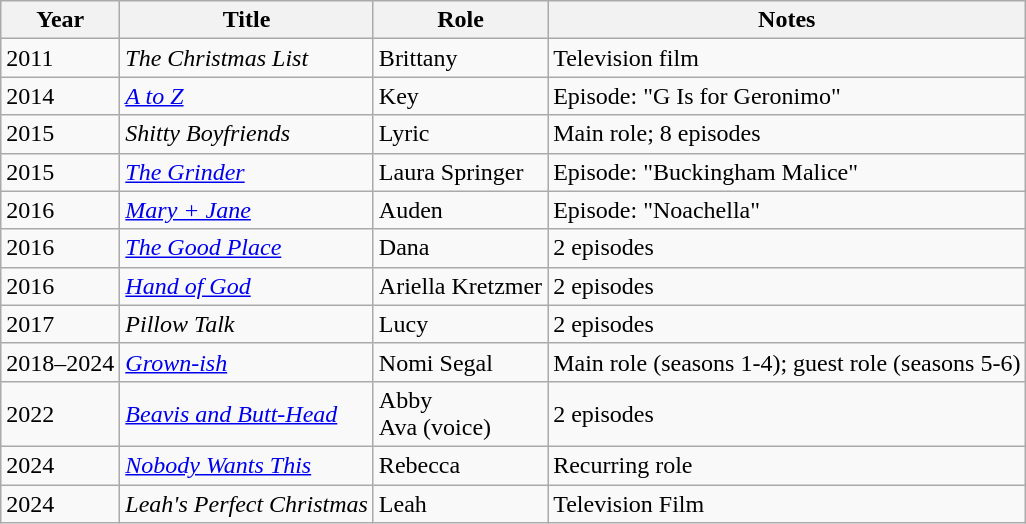<table class="wikitable sortable">
<tr>
<th>Year</th>
<th>Title</th>
<th>Role</th>
<th class="unsortable">Notes</th>
</tr>
<tr>
<td>2011</td>
<td><em>The Christmas List</em></td>
<td>Brittany</td>
<td>Television film</td>
</tr>
<tr>
<td>2014</td>
<td><em><a href='#'>A to Z</a></em></td>
<td>Key</td>
<td>Episode: "G Is for Geronimo"</td>
</tr>
<tr>
<td>2015</td>
<td><em>Shitty Boyfriends</em></td>
<td>Lyric</td>
<td>Main role; 8 episodes</td>
</tr>
<tr>
<td>2015</td>
<td><em><a href='#'>The Grinder</a></em></td>
<td>Laura Springer</td>
<td>Episode: "Buckingham Malice"</td>
</tr>
<tr>
<td>2016</td>
<td><em><a href='#'>Mary + Jane</a></em></td>
<td>Auden</td>
<td>Episode: "Noachella"</td>
</tr>
<tr>
<td>2016</td>
<td><em><a href='#'>The Good Place</a></em></td>
<td>Dana</td>
<td>2 episodes</td>
</tr>
<tr>
<td>2016</td>
<td><em><a href='#'>Hand of God</a></em></td>
<td>Ariella Kretzmer</td>
<td>2 episodes</td>
</tr>
<tr>
<td>2017</td>
<td><em>Pillow Talk</em></td>
<td>Lucy</td>
<td>2 episodes</td>
</tr>
<tr>
<td>2018–2024</td>
<td><em><a href='#'>Grown-ish</a></em></td>
<td>Nomi Segal</td>
<td>Main role (seasons 1-4); guest role (seasons 5-6)</td>
</tr>
<tr>
<td>2022</td>
<td><em><a href='#'>Beavis and Butt-Head</a></em></td>
<td>Abby<br>Ava (voice)</td>
<td>2 episodes</td>
</tr>
<tr>
<td>2024</td>
<td><em><a href='#'>Nobody Wants This</a></em></td>
<td>Rebecca</td>
<td>Recurring role</td>
</tr>
<tr>
<td>2024</td>
<td><em>Leah's Perfect Christmas</em></td>
<td>Leah</td>
<td>Television Film</td>
</tr>
</table>
